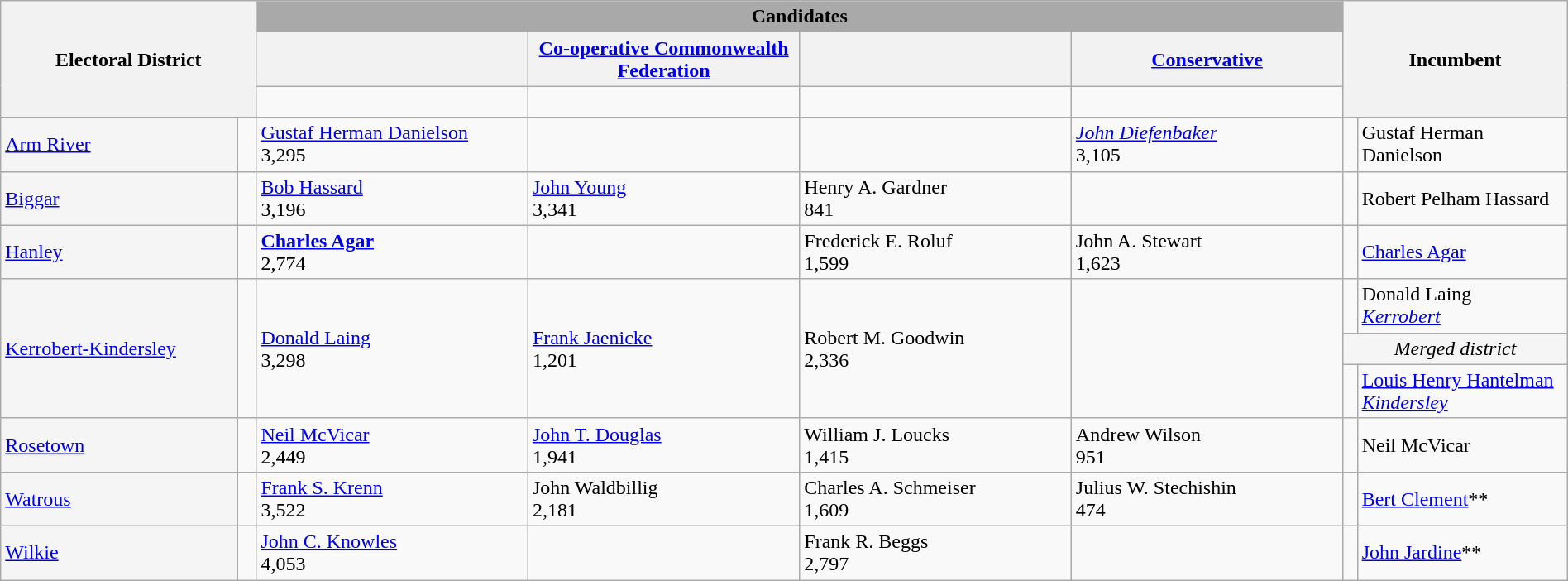<table class="wikitable" style="width:100%">
<tr>
<th style="width:16%;" style="background:darkgrey;" rowspan=3 colspan=2>Electoral District</th>
<th style="background:darkgrey;" colspan=4>Candidates</th>
<th style="width:14%;" style="background:darkgrey;" rowspan=3 colspan=2>Incumbent</th>
</tr>
<tr>
<th width=17%></th>
<th width=17%><a href='#'>Co-operative Commonwealth Federation</a></th>
<th width=17%></th>
<th width=17%><a href='#'>Conservative</a></th>
</tr>
<tr>
<td width=17% > </td>
<td width=17% > </td>
<td width=17% > </td>
<td width=17% > </td>
</tr>
<tr>
<td bgcolor=whitesmoke><a href='#'>Arm River</a></td>
<td> </td>
<td><a href='#'>Gustaf Herman Danielson</a><br>3,295</td>
<td></td>
<td></td>
<td><em><a href='#'>John Diefenbaker</a></em><br>3,105</td>
<td> </td>
<td>Gustaf Herman Danielson</td>
</tr>
<tr>
<td bgcolor=whitesmoke><a href='#'>Biggar</a></td>
<td> </td>
<td><a href='#'>Bob Hassard</a><br>3,196</td>
<td><a href='#'>John Young</a><br>3,341</td>
<td>Henry A. Gardner<br>841</td>
<td></td>
<td> </td>
<td>Robert Pelham Hassard</td>
</tr>
<tr>
<td bgcolor=whitesmoke><a href='#'>Hanley</a></td>
<td> </td>
<td><strong><a href='#'>Charles Agar</a></strong><br>2,774</td>
<td></td>
<td>Frederick E. Roluf<br>1,599</td>
<td>John A. Stewart<br>1,623</td>
<td> </td>
<td><a href='#'>Charles Agar</a></td>
</tr>
<tr>
<td rowspan=3 bgcolor=whitesmoke><a href='#'>Kerrobert-Kindersley</a></td>
<td rowspan=3 > </td>
<td rowspan=3><a href='#'>Donald Laing</a><br>3,298</td>
<td rowspan=3><a href='#'>Frank Jaenicke</a><br>1,201</td>
<td rowspan=3>Robert M. Goodwin<br>2,336</td>
<td rowspan=3></td>
<td></td>
<td>Donald Laing<br><span><em><a href='#'>Kerrobert</a></em></span></td>
</tr>
<tr>
<td colspan=2 style="background:whitesmoke; text-align:center;"><em>Merged district</em></td>
</tr>
<tr>
<td></td>
<td><a href='#'>Louis Henry Hantelman</a><br><span><em><a href='#'>Kindersley</a></em></span></td>
</tr>
<tr>
<td bgcolor=whitesmoke><a href='#'>Rosetown</a></td>
<td> </td>
<td><a href='#'>Neil McVicar</a><br>2,449</td>
<td><a href='#'>John T. Douglas</a><br>1,941</td>
<td>William J. Loucks<br>1,415</td>
<td>Andrew Wilson<br>951</td>
<td> </td>
<td>Neil McVicar</td>
</tr>
<tr>
<td bgcolor=whitesmoke><a href='#'>Watrous</a></td>
<td> </td>
<td><a href='#'>Frank S. Krenn</a><br>3,522</td>
<td>John Waldbillig<br>2,181</td>
<td>Charles A. Schmeiser<br>1,609</td>
<td>Julius W. Stechishin<br>474</td>
<td> </td>
<td><a href='#'>Bert Clement</a>**</td>
</tr>
<tr>
<td bgcolor=whitesmoke><a href='#'>Wilkie</a></td>
<td> </td>
<td><a href='#'>John C. Knowles</a><br>4,053</td>
<td></td>
<td>Frank R. Beggs<br>2,797</td>
<td></td>
<td> </td>
<td><a href='#'>John Jardine</a>**</td>
</tr>
</table>
